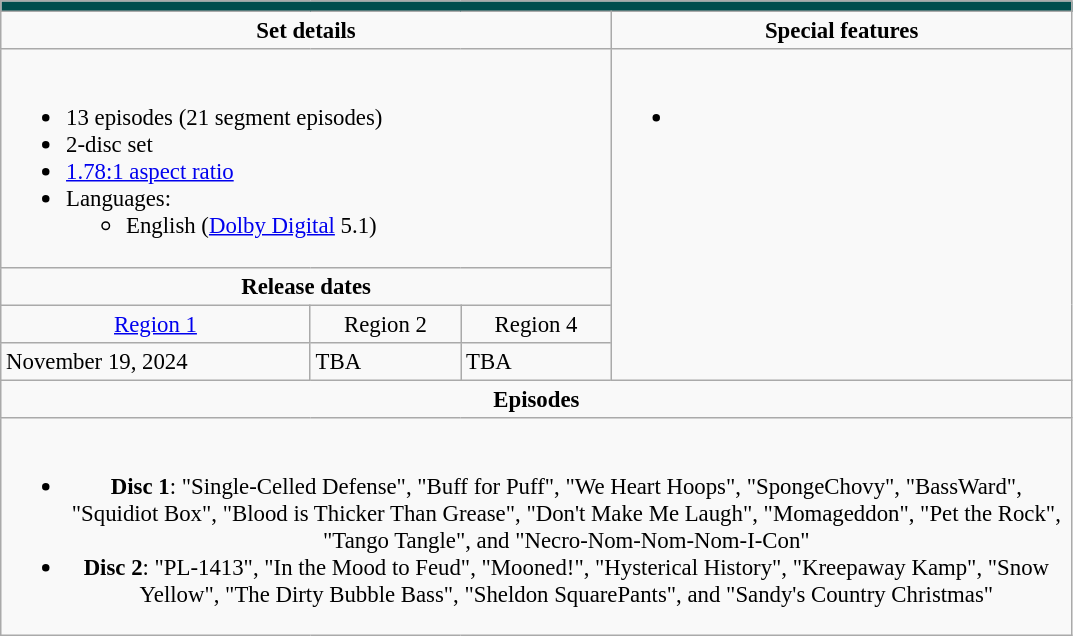<table class="wikitable" style="font-size: 95%;">
<tr style="background:#004D4D"; color:#FFF;">
<td colspan="4"><strong><em></em></strong></td>
</tr>
<tr valign="top">
<td style="text-align:center; width:400px;" colspan="3"><strong>Set details</strong></td>
<td style="width:300px; text-align:center;"><strong>Special features</strong></td>
</tr>
<tr valign="top">
<td colspan="3" style="text-align:left; width:400px;"><br><ul><li>13 episodes (21 segment episodes)</li><li>2-disc set</li><li><a href='#'>1.78:1 aspect ratio</a></li><li>Languages:<ul><li>English (<a href='#'>Dolby Digital</a> 5.1)</li></ul></li></ul></td>
<td rowspan="4" style="text-align:left; width:300px;"><br><ul><li></li></ul></td>
</tr>
<tr>
<td colspan="3" style="text-align:center;"><strong>Release dates</strong></td>
</tr>
<tr>
<td style="text-align:center;"><a href='#'>Region 1</a></td>
<td style="text-align:center;">Region 2</td>
<td style="text-align:center;">Region 4</td>
</tr>
<tr>
<td>November 19, 2024</td>
<td>TBA</td>
<td>TBA</td>
</tr>
<tr>
<td style="text-align:center; width:400px;" colspan="4"><strong>Episodes</strong></td>
</tr>
<tr>
<td style="text-align:center; width:400px;" colspan="4"><br><ul><li><strong>Disc 1</strong>: "Single-Celled Defense", "Buff for Puff", "We Heart Hoops", "SpongeChovy", "BassWard", "Squidiot Box", "Blood is Thicker Than Grease", "Don't Make Me Laugh", "Momageddon", "Pet the Rock", "Tango Tangle", and "Necro-Nom-Nom-Nom-I-Con"</li><li><strong>Disc 2</strong>: "PL-1413", "In the Mood to Feud", "Mooned!", "Hysterical History", "Kreepaway Kamp", "Snow Yellow", "The Dirty Bubble Bass", "Sheldon SquarePants", and "Sandy's Country Christmas"</li></ul></td>
</tr>
</table>
